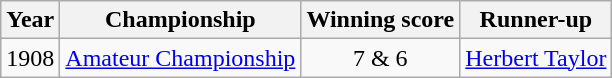<table class="wikitable">
<tr>
<th>Year</th>
<th>Championship</th>
<th>Winning score</th>
<th>Runner-up</th>
</tr>
<tr>
<td>1908</td>
<td><a href='#'>Amateur Championship</a></td>
<td align=center>7 & 6</td>
<td> <a href='#'>Herbert Taylor</a></td>
</tr>
</table>
